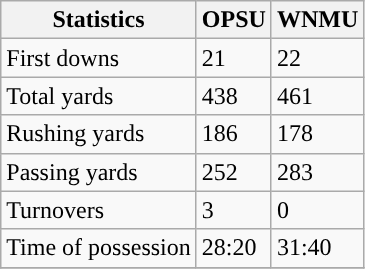<table class="wikitable">
<tr>
<th>Statistics</th>
<th>OPSU</th>
<th>WNMU</th>
</tr>
<tr>
<td>First downs</td>
<td>21</td>
<td>22</td>
</tr>
<tr>
<td>Total yards</td>
<td>438</td>
<td>461</td>
</tr>
<tr>
<td>Rushing yards</td>
<td>186</td>
<td>178</td>
</tr>
<tr>
<td>Passing yards</td>
<td>252</td>
<td>283</td>
</tr>
<tr>
<td>Turnovers</td>
<td>3</td>
<td>0</td>
</tr>
<tr>
<td>Time of possession</td>
<td>28:20</td>
<td>31:40</td>
</tr>
<tr>
</tr>
</table>
